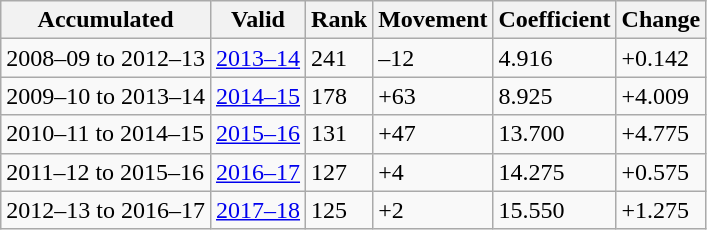<table class="wikitable sortable" style="font-size:100% style="text-align:center">
<tr>
<th>Accumulated</th>
<th>Valid</th>
<th>Rank</th>
<th>Movement</th>
<th>Coefficient</th>
<th>Change</th>
</tr>
<tr>
<td>2008–09 to 2012–13</td>
<td><a href='#'>2013–14</a></td>
<td>241</td>
<td> –12</td>
<td>4.916</td>
<td> +0.142</td>
</tr>
<tr>
<td>2009–10 to 2013–14</td>
<td><a href='#'>2014–15</a></td>
<td>178</td>
<td> +63</td>
<td>8.925</td>
<td> +4.009</td>
</tr>
<tr>
<td>2010–11 to 2014–15</td>
<td><a href='#'>2015–16</a></td>
<td>131</td>
<td> +47</td>
<td>13.700</td>
<td> +4.775</td>
</tr>
<tr>
<td>2011–12 to 2015–16</td>
<td><a href='#'>2016–17</a></td>
<td>127</td>
<td> +4</td>
<td>14.275</td>
<td> +0.575</td>
</tr>
<tr>
<td>2012–13 to 2016–17</td>
<td><a href='#'>2017–18</a></td>
<td>125</td>
<td> +2</td>
<td>15.550</td>
<td> +1.275</td>
</tr>
</table>
